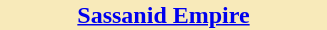<table style="float:right; width:222px; margin:0 0 1em 1em;">
<tr>
<th style="color:#black; background:#f8eaba; font-size:100%; text-align:center;"><a href='#'>Sassanid Empire</a></th>
</tr>
<tr>
<td><br></td>
</tr>
</table>
